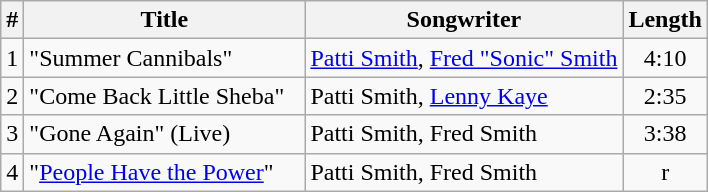<table class="wikitable">
<tr>
<th>#</th>
<th width="180">Title</th>
<th>Songwriter</th>
<th>Length</th>
</tr>
<tr>
<td align="center">1</td>
<td>"Summer Cannibals"</td>
<td><a href='#'>Patti Smith</a>, <a href='#'>Fred "Sonic" Smith</a></td>
<td align="center">4:10</td>
</tr>
<tr>
<td align="center">2</td>
<td>"Come Back Little Sheba"</td>
<td>Patti Smith, <a href='#'>Lenny Kaye</a></td>
<td align="center">2:35</td>
</tr>
<tr>
<td align="center">3</td>
<td>"Gone Again" (Live)</td>
<td>Patti Smith, Fred Smith</td>
<td align="center">3:38</td>
</tr>
<tr>
<td align="center">4</td>
<td>"<a href='#'>People Have the Power</a>"</td>
<td>Patti Smith, Fred Smith</td>
<td align="center">r</td>
</tr>
</table>
